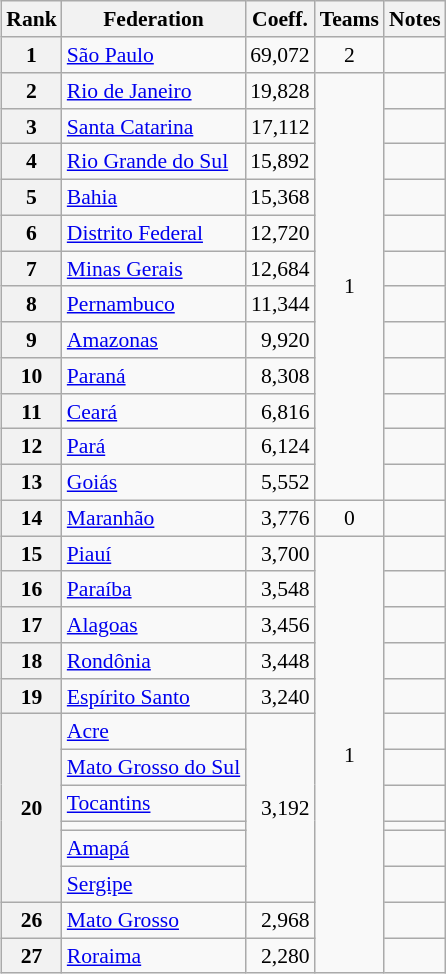<table>
<tr valign=top style="font-size:90%">
<td><br><table class="wikitable">
<tr>
<th>Rank</th>
<th>Federation</th>
<th>Coeff.</th>
<th>Teams</th>
<th>Notes</th>
</tr>
<tr>
<th>1</th>
<td> <a href='#'>São Paulo</a></td>
<td align=right>69,072</td>
<td align=center>2</td>
<td></td>
</tr>
<tr>
<th>2</th>
<td> <a href='#'>Rio de Janeiro</a></td>
<td align=right>19,828</td>
<td align=center rowspan=12>1</td>
<td></td>
</tr>
<tr>
<th>3</th>
<td> <a href='#'>Santa Catarina</a></td>
<td align=right>17,112</td>
<td></td>
</tr>
<tr>
<th>4</th>
<td> <a href='#'>Rio Grande do Sul</a></td>
<td align=right>15,892</td>
<td></td>
</tr>
<tr>
<th>5</th>
<td> <a href='#'>Bahia</a></td>
<td align=right>15,368</td>
<td></td>
</tr>
<tr>
<th>6</th>
<td> <a href='#'>Distrito Federal</a></td>
<td align=right>12,720</td>
<td></td>
</tr>
<tr>
<th>7</th>
<td> <a href='#'>Minas Gerais</a></td>
<td align=right>12,684</td>
<td></td>
</tr>
<tr>
<th>8</th>
<td> <a href='#'>Pernambuco</a></td>
<td align=right>11,344</td>
<td></td>
</tr>
<tr>
<th>9</th>
<td> <a href='#'>Amazonas</a></td>
<td align=right>9,920</td>
<td></td>
</tr>
<tr>
<th>10</th>
<td> <a href='#'>Paraná</a></td>
<td align=right>8,308</td>
<td></td>
</tr>
<tr>
<th>11</th>
<td> <a href='#'>Ceará</a></td>
<td align=right>6,816</td>
<td></td>
</tr>
<tr>
<th>12</th>
<td> <a href='#'>Pará</a></td>
<td align=right>6,124</td>
<td></td>
</tr>
<tr>
<th>13</th>
<td> <a href='#'>Goiás</a></td>
<td align=right>5,552</td>
<td></td>
</tr>
<tr>
<th>14</th>
<td> <a href='#'>Maranhão</a></td>
<td align=right>3,776</td>
<td align=center>0</td>
<td></td>
</tr>
<tr>
<th>15</th>
<td> <a href='#'>Piauí</a></td>
<td align=right>3,700</td>
<td align=center rowspan=13>1</td>
<td></td>
</tr>
<tr>
<th>16</th>
<td> <a href='#'>Paraíba</a></td>
<td align=right>3,548</td>
<td></td>
</tr>
<tr>
<th>17</th>
<td> <a href='#'>Alagoas</a></td>
<td align=right>3,456</td>
<td></td>
</tr>
<tr>
<th>18</th>
<td> <a href='#'>Rondônia</a></td>
<td align=right>3,448</td>
<td></td>
</tr>
<tr>
<th>19</th>
<td> <a href='#'>Espírito Santo</a></td>
<td align=right>3,240</td>
<td></td>
</tr>
<tr>
<th align=center rowspan=6>20</th>
<td> <a href='#'>Acre</a></td>
<td align=right rowspan=6>3,192</td>
<td></td>
</tr>
<tr>
<td> <a href='#'>Mato Grosso do Sul</a></td>
<td></td>
</tr>
<tr>
<td> <a href='#'>Tocantins</a></td>
<td></td>
</tr>
<tr>
<td></td>
<td></td>
</tr>
<tr>
<td> <a href='#'>Amapá</a></td>
<td></td>
</tr>
<tr>
<td> <a href='#'>Sergipe</a></td>
<td></td>
</tr>
<tr>
<th>26</th>
<td> <a href='#'>Mato Grosso</a></td>
<td align=right>2,968</td>
<td></td>
</tr>
<tr>
<th>27</th>
<td> <a href='#'>Roraima</a></td>
<td align=right>2,280</td>
<td></td>
</tr>
</table>
</td>
</tr>
</table>
